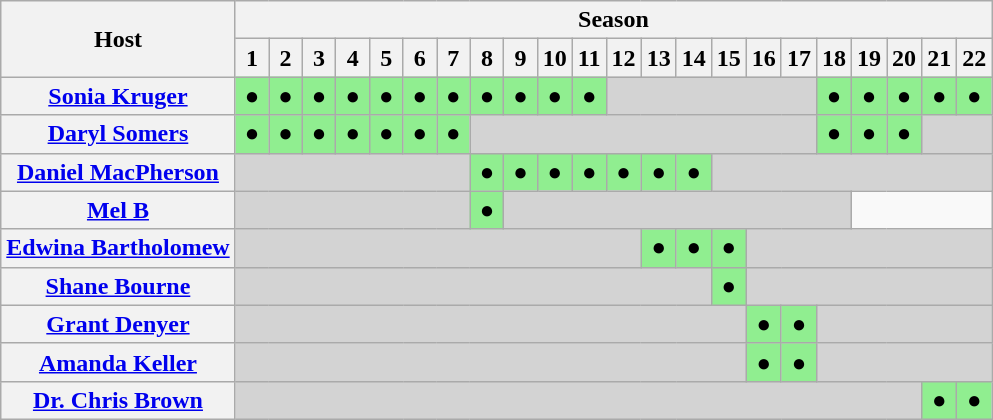<table class="wikitable sortable" style="text-align:center; font-size:100%">
<tr>
<th rowspan="2">Host</th>
<th colspan="22" text-align:center;>Season</th>
</tr>
<tr>
<th class="unsortable" width="15px">1</th>
<th class="unsortable" width="15px">2</th>
<th class="unsortable" width="15px">3</th>
<th class="unsortable" width="15px">4</th>
<th class="unsortable" width="15px">5</th>
<th class="unsortable" width="15px">6</th>
<th class="unsortable" width="15px">7</th>
<th class="unsortable" width="15px">8</th>
<th class="unsortable" width="15px">9</th>
<th class="unsortable" width="15px">10</th>
<th class="unsortable" width="15px">11</th>
<th class="unsortable" width="15px">12</th>
<th class="unsortable" width="15px">13</th>
<th class="unsortable" width="15px">14</th>
<th class="unsortable" width="15px">15</th>
<th class="unsortable" width="15px">16</th>
<th class="unsortable" width="15px">17</th>
<th class="unsortable" width="15px">18</th>
<th class="unsortable" width="15px">19</th>
<th class="unsortable" width="15px">20</th>
<th class="unsortable" width="15px">21</th>
<th class="unsortable" width="15px">22</th>
</tr>
<tr>
<th scope="row" style="text-align:center"><a href='#'>Sonia Kruger</a></th>
<td bgcolor="lightgreen">●</td>
<td bgcolor="lightgreen">●</td>
<td bgcolor="lightgreen">●</td>
<td bgcolor="lightgreen">●</td>
<td bgcolor="lightgreen">●</td>
<td bgcolor="lightgreen">●</td>
<td bgcolor="lightgreen">●</td>
<td bgcolor="lightgreen">●</td>
<td bgcolor="lightgreen">●</td>
<td bgcolor="lightgreen">●</td>
<td bgcolor="lightgreen">●</td>
<td colspan="6" bgcolor="lightgrey"></td>
<td bgcolor="lightgreen">●</td>
<td bgcolor="lightgreen">●</td>
<td bgcolor="lightgreen">●</td>
<td bgcolor="lightgreen">●</td>
<td bgcolor="lightgreen">●</td>
</tr>
<tr>
<th scope="row" style="text-align:center"><a href='#'>Daryl Somers</a></th>
<td bgcolor="lightgreen">●</td>
<td bgcolor="lightgreen">●</td>
<td bgcolor="lightgreen">●</td>
<td bgcolor="lightgreen">●</td>
<td bgcolor="lightgreen">●</td>
<td bgcolor="lightgreen">●</td>
<td bgcolor="lightgreen">●</td>
<td colspan="10" bgcolor="lightgrey"></td>
<td bgcolor="lightgreen">●</td>
<td bgcolor="lightgreen">●</td>
<td bgcolor="lightgreen">●</td>
<td colspan="2" bgcolor="lightgrey"></td>
</tr>
<tr>
<th scope="row" style="text-align:center"><a href='#'>Daniel MacPherson</a></th>
<td colspan="7" bgcolor="lightgrey"></td>
<td bgcolor="lightgreen">●</td>
<td bgcolor="lightgreen">●</td>
<td bgcolor="lightgreen">●</td>
<td bgcolor="lightgreen">●</td>
<td bgcolor="lightgreen">●</td>
<td bgcolor="lightgreen">●</td>
<td bgcolor="lightgreen">●</td>
<td colspan="8" bgcolor="lightgrey"></td>
</tr>
<tr>
<th scope="row" style="text-align:center"><a href='#'>Mel B</a></th>
<td colspan="7" bgcolor="lightgrey" colspan="11"></td>
<td bgcolor="lightgreen">●</td>
<td colspan="10" bgcolor="lightgrey"></td>
</tr>
<tr>
<th scope="row" style="text-align:center"><a href='#'>Edwina Bartholomew</a></th>
<td colspan="12" bgcolor="lightgrey"></td>
<td bgcolor="lightgreen">●</td>
<td bgcolor="lightgreen">●</td>
<td bgcolor="lightgreen">●</td>
<td colspan="7" bgcolor="lightgrey"></td>
</tr>
<tr>
<th scope="row" style="text-align:center"><a href='#'>Shane Bourne</a></th>
<td colspan="14" bgcolor="lightgrey"></td>
<td bgcolor="lightgreen">●</td>
<td colspan="7" bgcolor="lightgrey"></td>
</tr>
<tr>
<th scope="row" style="text-align:center"><a href='#'>Grant Denyer</a></th>
<td colspan="15" bgcolor="lightgrey"></td>
<td bgcolor="lightgreen">●</td>
<td bgcolor="lightgreen">●</td>
<td colspan="6" bgcolor="lightgrey"></td>
</tr>
<tr>
<th scope="row" style="text-align:center"><a href='#'>Amanda Keller</a></th>
<td colspan="15" bgcolor="lightgrey"></td>
<td bgcolor="lightgreen">●</td>
<td bgcolor="lightgreen">●</td>
<td colspan="6" bgcolor="lightgrey"></td>
</tr>
<tr>
<th scope="row" style="text-align:center"><a href='#'>Dr. Chris Brown</a></th>
<td colspan="20" bgcolor="lightgrey"></td>
<td bgcolor="lightgreen">●</td>
<td bgcolor="lightgreen">●</td>
</tr>
</table>
